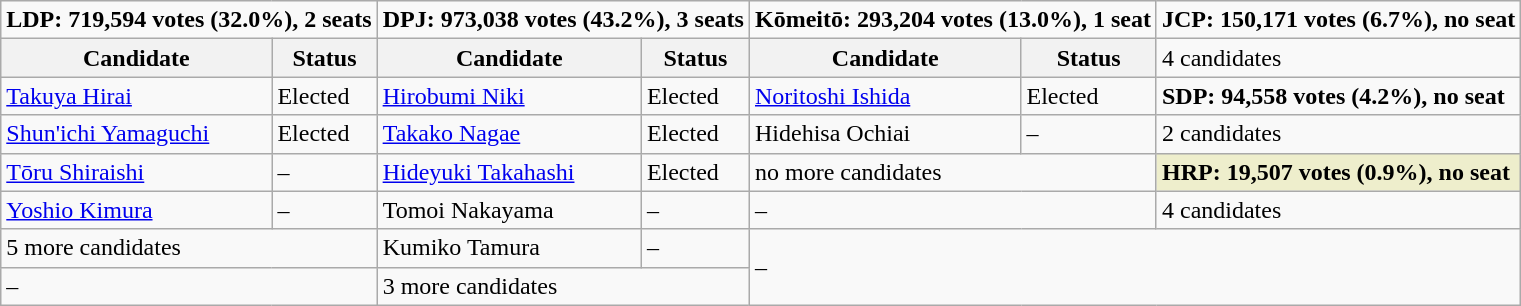<table class="wikitable">
<tr>
<td colspan="2" ><strong>LDP: 719,594 votes (32.0%), 2 seats</strong></td>
<td colspan="2" ><strong>DPJ: 973,038 votes (43.2%), 3 seats</strong></td>
<td colspan="2" ><strong>Kōmeitō: 293,204 votes (13.0%), 1 seat</strong></td>
<td colspan="2" ><strong>JCP: 150,171 votes (6.7%), no seat</strong></td>
</tr>
<tr>
<th>Candidate</th>
<th>Status</th>
<th>Candidate</th>
<th>Status</th>
<th>Candidate</th>
<th>Status</th>
<td colspan="2">4 candidates</td>
</tr>
<tr>
<td><a href='#'>Takuya Hirai</a></td>
<td>Elected</td>
<td><a href='#'>Hirobumi Niki</a></td>
<td>Elected</td>
<td><a href='#'>Noritoshi Ishida</a></td>
<td>Elected</td>
<td colspan="2" ><strong>SDP: 94,558 votes (4.2%), no seat</strong></td>
</tr>
<tr>
<td><a href='#'>Shun'ichi Yamaguchi</a></td>
<td>Elected</td>
<td><a href='#'>Takako Nagae</a></td>
<td>Elected</td>
<td>Hidehisa Ochiai</td>
<td>–</td>
<td colspan="2">2 candidates</td>
</tr>
<tr>
<td><a href='#'>Tōru Shiraishi</a></td>
<td>–</td>
<td><a href='#'>Hideyuki Takahashi</a></td>
<td>Elected</td>
<td colspan="2">no more candidates</td>
<td colspan="2" style="background:#eec;"><strong>HRP: 19,507 votes (0.9%), no seat</strong></td>
</tr>
<tr>
<td><a href='#'>Yoshio Kimura</a></td>
<td>–</td>
<td>Tomoi Nakayama</td>
<td>–</td>
<td colspan="2">–</td>
<td colspan="2">4 candidates</td>
</tr>
<tr>
<td colspan="2">5 more candidates</td>
<td>Kumiko Tamura</td>
<td>–</td>
<td rowspan="2" colspan="4">–</td>
</tr>
<tr>
<td colspan="2">–</td>
<td colspan="2">3 more candidates</td>
</tr>
</table>
